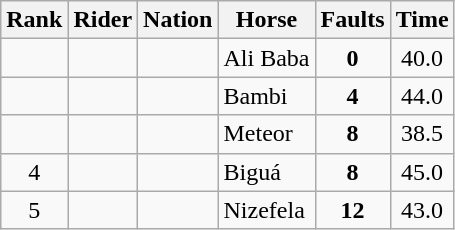<table class="wikitable sortable" style="text-align:center">
<tr>
<th>Rank</th>
<th>Rider</th>
<th>Nation</th>
<th>Horse</th>
<th>Faults</th>
<th>Time</th>
</tr>
<tr>
<td></td>
<td align=left></td>
<td align=left></td>
<td align=left>Ali Baba</td>
<td><strong>0</strong></td>
<td>40.0</td>
</tr>
<tr>
<td></td>
<td align=left></td>
<td align=left></td>
<td align=left>Bambi</td>
<td><strong>4</strong></td>
<td>44.0</td>
</tr>
<tr>
<td></td>
<td align=left></td>
<td align=left></td>
<td align=left>Meteor</td>
<td><strong>8</strong></td>
<td>38.5</td>
</tr>
<tr>
<td>4</td>
<td align=left></td>
<td align=left></td>
<td align=left>Biguá</td>
<td><strong>8</strong></td>
<td>45.0</td>
</tr>
<tr>
<td>5</td>
<td align=left></td>
<td align=left></td>
<td align=left>Nizefela</td>
<td><strong>12</strong></td>
<td>43.0</td>
</tr>
</table>
